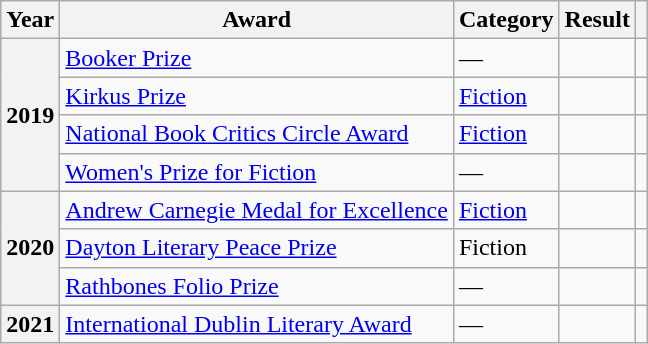<table class="wikitable plainrowheaders sortable">
<tr>
<th scope="col">Year</th>
<th scope="col">Award</th>
<th scope="col">Category</th>
<th scope="col">Result</th>
<th scope="col" class="unsortable"></th>
</tr>
<tr>
<th rowspan="4">2019</th>
<td><a href='#'>Booker Prize</a></td>
<td>—</td>
<td></td>
<td style="text-align:center;"></td>
</tr>
<tr>
<td><a href='#'>Kirkus Prize</a></td>
<td><a href='#'>Fiction</a></td>
<td></td>
<td style="text-align:center;"></td>
</tr>
<tr>
<td><a href='#'>National Book Critics Circle Award</a></td>
<td><a href='#'>Fiction</a></td>
<td></td>
<td style="text-align:center;"></td>
</tr>
<tr>
<td><a href='#'>Women's Prize for Fiction</a></td>
<td>—</td>
<td></td>
<td style="text-align:center;"></td>
</tr>
<tr>
<th rowspan="3">2020</th>
<td><a href='#'>Andrew Carnegie Medal for Excellence</a></td>
<td><a href='#'>Fiction</a></td>
<td></td>
<td style="text-align:center;"></td>
</tr>
<tr>
<td><a href='#'>Dayton Literary Peace Prize</a></td>
<td>Fiction</td>
<td></td>
<td style="text-align:center;"></td>
</tr>
<tr>
<td><a href='#'>Rathbones Folio Prize</a></td>
<td>—</td>
<td></td>
<td style="text-align:center;"></td>
</tr>
<tr>
<th>2021</th>
<td><a href='#'>International Dublin Literary Award</a></td>
<td>—</td>
<td></td>
<td style="text-align:center;"></td>
</tr>
</table>
